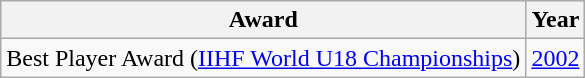<table class="wikitable" border="1">
<tr>
<th>Award</th>
<th>Year</th>
</tr>
<tr>
<td>Best Player Award (<a href='#'>IIHF World U18 Championships</a>)</td>
<td><a href='#'>2002</a></td>
</tr>
</table>
